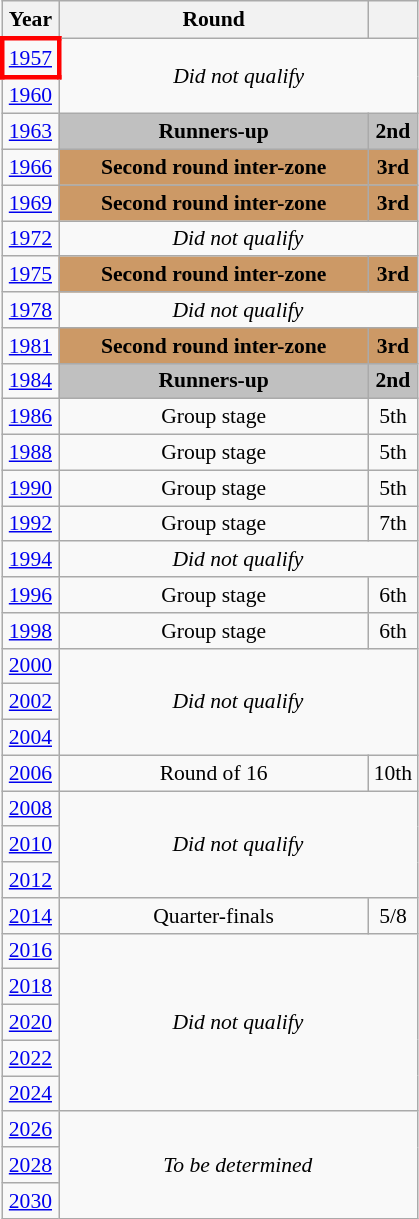<table class="wikitable" style="text-align: center; font-size:90%">
<tr>
<th>Year</th>
<th style="width:200px">Round</th>
<th></th>
</tr>
<tr>
<td style="border: 3px solid red"><a href='#'>1957</a></td>
<td colspan="2" rowspan="2"><em>Did not qualify</em></td>
</tr>
<tr>
<td><a href='#'>1960</a></td>
</tr>
<tr>
<td><a href='#'>1963</a></td>
<td bgcolor=Silver><strong>Runners-up</strong></td>
<td bgcolor=Silver><strong>2nd</strong></td>
</tr>
<tr>
<td><a href='#'>1966</a></td>
<td bgcolor="cc9966"><strong>Second round inter-zone</strong></td>
<td bgcolor="cc9966"><strong>3rd</strong></td>
</tr>
<tr>
<td><a href='#'>1969</a></td>
<td bgcolor="cc9966"><strong>Second round inter-zone</strong></td>
<td bgcolor="cc9966"><strong>3rd</strong></td>
</tr>
<tr>
<td><a href='#'>1972</a></td>
<td colspan="2"><em>Did not qualify</em></td>
</tr>
<tr>
<td><a href='#'>1975</a></td>
<td bgcolor="cc9966"><strong>Second round inter-zone</strong></td>
<td bgcolor="cc9966"><strong>3rd</strong></td>
</tr>
<tr>
<td><a href='#'>1978</a></td>
<td colspan="2"><em>Did not qualify</em></td>
</tr>
<tr>
<td><a href='#'>1981</a></td>
<td bgcolor="cc9966"><strong>Second round inter-zone</strong></td>
<td bgcolor="cc9966"><strong>3rd</strong></td>
</tr>
<tr>
<td><a href='#'>1984</a></td>
<td bgcolor=Silver><strong>Runners-up</strong></td>
<td bgcolor=Silver><strong>2nd</strong></td>
</tr>
<tr>
<td><a href='#'>1986</a></td>
<td>Group stage</td>
<td>5th</td>
</tr>
<tr>
<td><a href='#'>1988</a></td>
<td>Group stage</td>
<td>5th</td>
</tr>
<tr>
<td><a href='#'>1990</a></td>
<td>Group stage</td>
<td>5th</td>
</tr>
<tr>
<td><a href='#'>1992</a></td>
<td>Group stage</td>
<td>7th</td>
</tr>
<tr>
<td><a href='#'>1994</a></td>
<td colspan="2"><em>Did not qualify</em></td>
</tr>
<tr>
<td><a href='#'>1996</a></td>
<td>Group stage</td>
<td>6th</td>
</tr>
<tr>
<td><a href='#'>1998</a></td>
<td>Group stage</td>
<td>6th</td>
</tr>
<tr>
<td><a href='#'>2000</a></td>
<td colspan="2" rowspan="3"><em>Did not qualify</em></td>
</tr>
<tr>
<td><a href='#'>2002</a></td>
</tr>
<tr>
<td><a href='#'>2004</a></td>
</tr>
<tr>
<td><a href='#'>2006</a></td>
<td>Round of 16</td>
<td>10th</td>
</tr>
<tr>
<td><a href='#'>2008</a></td>
<td colspan="2" rowspan="3"><em>Did not qualify</em></td>
</tr>
<tr>
<td><a href='#'>2010</a></td>
</tr>
<tr>
<td><a href='#'>2012</a></td>
</tr>
<tr>
<td><a href='#'>2014</a></td>
<td>Quarter-finals</td>
<td>5/8</td>
</tr>
<tr>
<td><a href='#'>2016</a></td>
<td colspan="2" rowspan="5"><em>Did not qualify</em></td>
</tr>
<tr>
<td><a href='#'>2018</a></td>
</tr>
<tr>
<td><a href='#'>2020</a></td>
</tr>
<tr>
<td><a href='#'>2022</a></td>
</tr>
<tr>
<td><a href='#'>2024</a></td>
</tr>
<tr>
<td><a href='#'>2026</a></td>
<td colspan="2" rowspan="3"><em>To be determined</em></td>
</tr>
<tr>
<td><a href='#'>2028</a></td>
</tr>
<tr>
<td><a href='#'>2030</a></td>
</tr>
</table>
